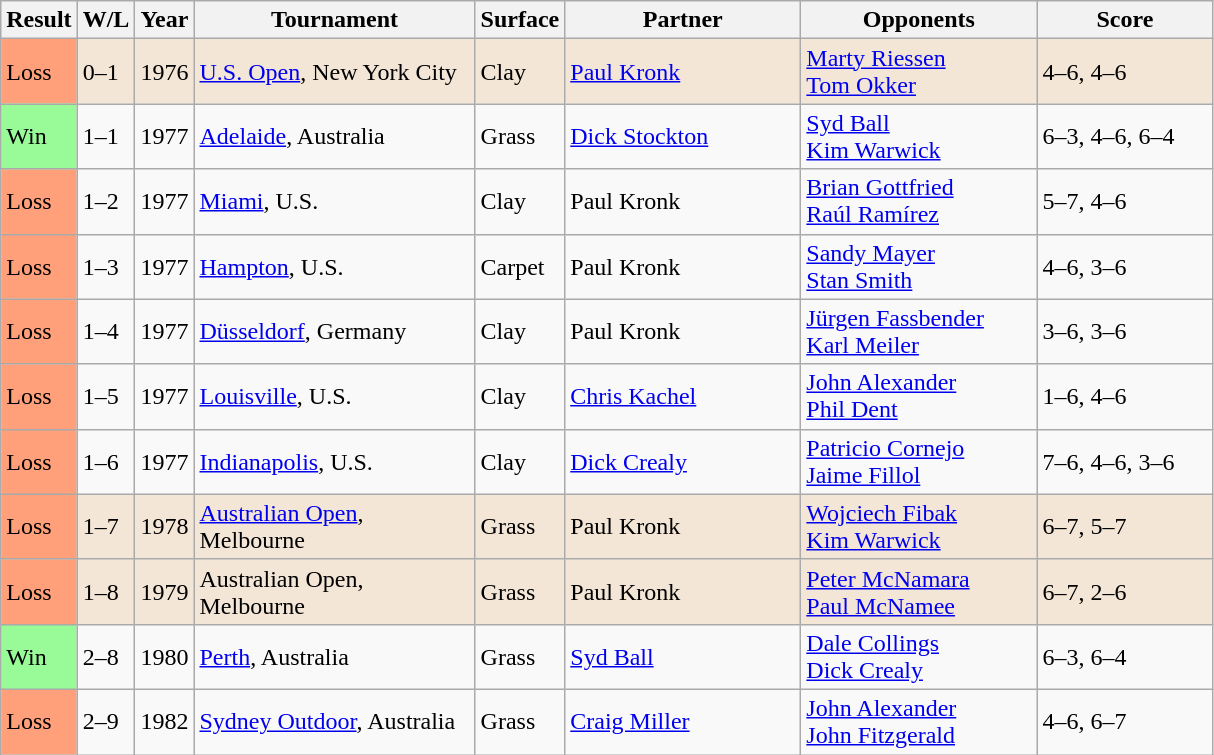<table class="sortable wikitable">
<tr>
<th style="width:40px">Result</th>
<th style="width:30px" class="unsortable">W/L</th>
<th style="width:30px">Year</th>
<th style="width:180px">Tournament</th>
<th style="width:50px">Surface</th>
<th style="width:150px">Partner</th>
<th style="width:150px">Opponents</th>
<th style="width:110px" class="unsortable">Score</th>
</tr>
<tr style="background:#f3e6d7;">
<td style="background:#ffa07a;">Loss</td>
<td>0–1</td>
<td>1976</td>
<td><a href='#'>U.S. Open</a>, New York City</td>
<td>Clay</td>
<td> <a href='#'>Paul Kronk</a></td>
<td> <a href='#'>Marty Riessen</a> <br>  <a href='#'>Tom Okker</a></td>
<td>4–6, 4–6</td>
</tr>
<tr>
<td style="background:#98fb98;">Win</td>
<td>1–1</td>
<td>1977</td>
<td><a href='#'>Adelaide</a>, Australia</td>
<td>Grass</td>
<td> <a href='#'>Dick Stockton</a></td>
<td> <a href='#'>Syd Ball</a> <br>  <a href='#'>Kim Warwick</a></td>
<td>6–3, 4–6, 6–4</td>
</tr>
<tr>
<td style="background:#ffa07a;">Loss</td>
<td>1–2</td>
<td>1977</td>
<td><a href='#'>Miami</a>, U.S.</td>
<td>Clay</td>
<td> Paul Kronk</td>
<td> <a href='#'>Brian Gottfried</a> <br>  <a href='#'>Raúl Ramírez</a></td>
<td>5–7, 4–6</td>
</tr>
<tr>
<td style="background:#ffa07a;">Loss</td>
<td>1–3</td>
<td>1977</td>
<td><a href='#'>Hampton</a>, U.S.</td>
<td>Carpet</td>
<td> Paul Kronk</td>
<td> <a href='#'>Sandy Mayer</a> <br>  <a href='#'>Stan Smith</a></td>
<td>4–6, 3–6</td>
</tr>
<tr>
<td style="background:#ffa07a;">Loss</td>
<td>1–4</td>
<td>1977</td>
<td><a href='#'>Düsseldorf</a>, Germany</td>
<td>Clay</td>
<td> Paul Kronk</td>
<td> <a href='#'>Jürgen Fassbender</a> <br>  <a href='#'>Karl Meiler</a></td>
<td>3–6, 3–6</td>
</tr>
<tr>
<td style="background:#ffa07a;">Loss</td>
<td>1–5</td>
<td>1977</td>
<td><a href='#'>Louisville</a>, U.S.</td>
<td>Clay</td>
<td> <a href='#'>Chris Kachel</a></td>
<td> <a href='#'>John Alexander</a> <br>  <a href='#'>Phil Dent</a></td>
<td>1–6, 4–6</td>
</tr>
<tr>
<td style="background:#ffa07a;">Loss</td>
<td>1–6</td>
<td>1977</td>
<td><a href='#'>Indianapolis</a>, U.S.</td>
<td>Clay</td>
<td> <a href='#'>Dick Crealy</a></td>
<td> <a href='#'>Patricio Cornejo</a> <br>  <a href='#'>Jaime Fillol</a></td>
<td>7–6, 4–6, 3–6</td>
</tr>
<tr style="background:#f3e6d7;">
<td style="background:#ffa07a;">Loss</td>
<td>1–7</td>
<td>1978</td>
<td><a href='#'>Australian Open</a>, Melbourne</td>
<td>Grass</td>
<td> Paul Kronk</td>
<td> <a href='#'>Wojciech Fibak</a> <br>  <a href='#'>Kim Warwick</a></td>
<td>6–7, 5–7</td>
</tr>
<tr style="background:#f3e6d7;">
<td style="background:#ffa07a;">Loss</td>
<td>1–8</td>
<td>1979</td>
<td>Australian Open, Melbourne</td>
<td>Grass</td>
<td> Paul Kronk</td>
<td> <a href='#'>Peter McNamara</a> <br>  <a href='#'>Paul McNamee</a></td>
<td>6–7, 2–6</td>
</tr>
<tr>
<td style="background:#98fb98;">Win</td>
<td>2–8</td>
<td>1980</td>
<td><a href='#'>Perth</a>, Australia</td>
<td>Grass</td>
<td> <a href='#'>Syd Ball</a></td>
<td> <a href='#'>Dale Collings</a> <br>  <a href='#'>Dick Crealy</a></td>
<td>6–3, 6–4</td>
</tr>
<tr>
<td style="background:#ffa07a;">Loss</td>
<td>2–9</td>
<td>1982</td>
<td><a href='#'>Sydney Outdoor</a>, Australia</td>
<td>Grass</td>
<td> <a href='#'>Craig Miller</a></td>
<td> <a href='#'>John Alexander</a> <br>  <a href='#'>John Fitzgerald</a></td>
<td>4–6, 6–7</td>
</tr>
</table>
